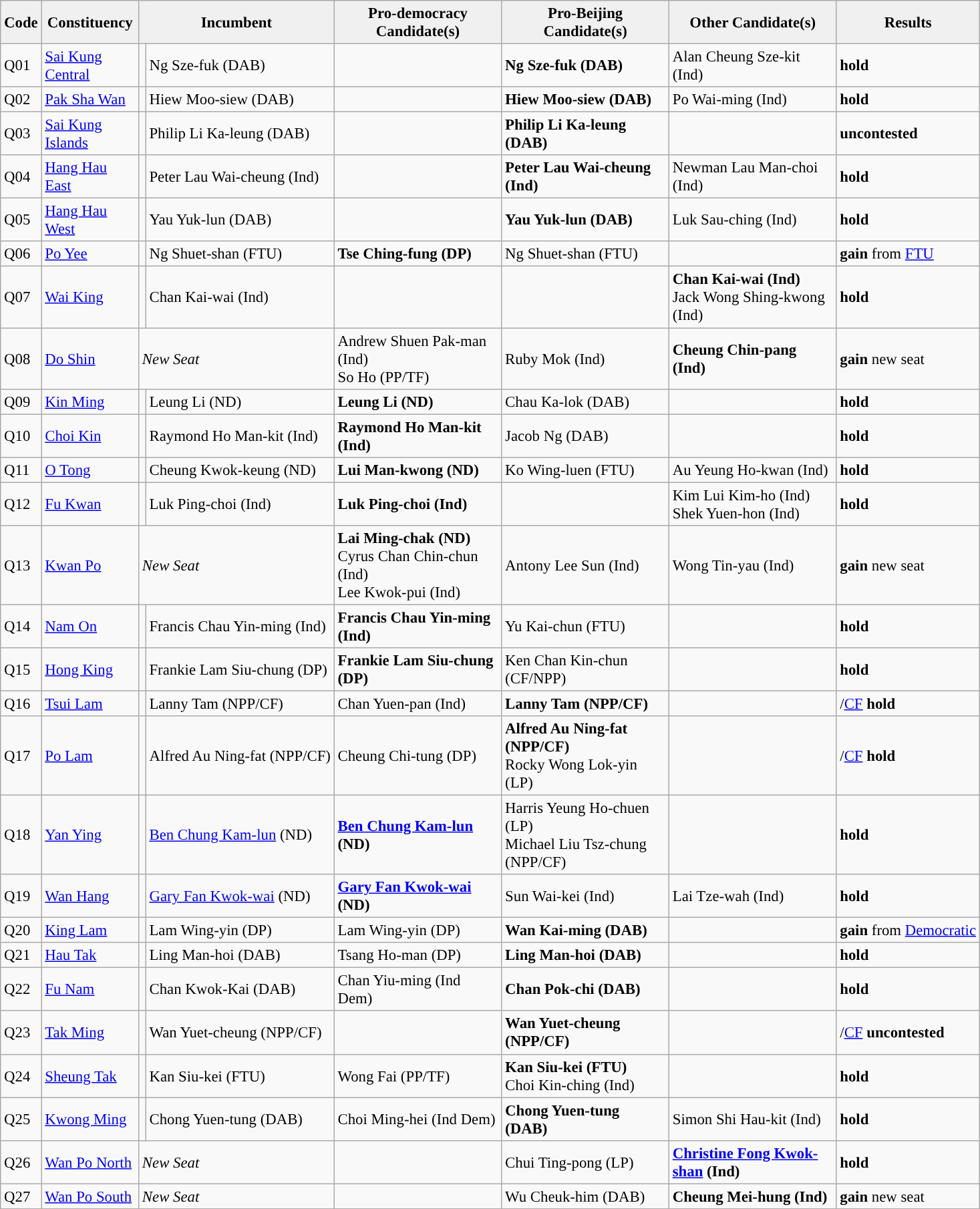<table class="wikitable sortable" style="font-size: 95%;">
<tr>
<th align="center" style="background:#f0f0f0;" width="20px"><strong>Code</strong></th>
<th align="center" style="background:#f0f0f0;" width="90px"><strong>Constituency</strong></th>
<th align="center" style="background:#f0f0f0;" width="120px" colspan=2><strong>Incumbent</strong></th>
<th align="center" style="background:#f0f0f0;" width="160px"><strong>Pro-democracy Candidate(s)</strong></th>
<th align="center" style="background:#f0f0f0;" width="160px"><strong>Pro-Beijing Candidate(s)</strong></th>
<th align="center" style="background:#f0f0f0;" width="160px"><strong>Other Candidate(s)</strong></th>
<th align="center" style="background:#f0f0f0;" width="100px" colspan="2"><strong>Results</strong></th>
</tr>
<tr>
<td>Q01</td>
<td><a href='#'>Sai Kung Central</a></td>
<td></td>
<td>Ng Sze-fuk (DAB)</td>
<td></td>
<td><strong>Ng Sze-fuk (DAB)</strong></td>
<td>Alan Cheung Sze-kit (Ind)</td>
<td> <strong>hold</strong></td>
</tr>
<tr>
<td>Q02</td>
<td><a href='#'>Pak Sha Wan</a></td>
<td></td>
<td>Hiew Moo-siew (DAB)</td>
<td></td>
<td><strong>Hiew Moo-siew (DAB)</strong></td>
<td>Po Wai-ming (Ind)</td>
<td> <strong>hold</strong></td>
</tr>
<tr>
<td>Q03</td>
<td><a href='#'>Sai Kung Islands</a></td>
<td></td>
<td>Philip Li Ka-leung (DAB)</td>
<td></td>
<td><strong>Philip Li Ka-leung (DAB)</strong></td>
<td></td>
<td> <strong>uncontested</strong></td>
</tr>
<tr>
<td>Q04</td>
<td><a href='#'>Hang Hau East</a></td>
<td></td>
<td>Peter Lau Wai-cheung (Ind)</td>
<td></td>
<td><strong>Peter Lau Wai-cheung (Ind)</strong></td>
<td>Newman Lau Man-choi (Ind)</td>
<td> <strong>hold</strong></td>
</tr>
<tr>
<td>Q05</td>
<td><a href='#'>Hang Hau West</a></td>
<td></td>
<td>Yau Yuk-lun (DAB)</td>
<td></td>
<td><strong>Yau Yuk-lun (DAB)</strong></td>
<td>Luk Sau-ching (Ind)</td>
<td> <strong>hold</strong></td>
</tr>
<tr>
<td>Q06</td>
<td><a href='#'>Po Yee</a></td>
<td></td>
<td>Ng Shuet-shan (FTU)</td>
<td><strong>Tse Ching-fung (DP)</strong></td>
<td>Ng Shuet-shan (FTU)</td>
<td></td>
<td> <strong>gain</strong> from <a href='#'>FTU</a></td>
</tr>
<tr>
<td>Q07</td>
<td><a href='#'>Wai King</a></td>
<td></td>
<td>Chan Kai-wai (Ind)</td>
<td></td>
<td></td>
<td><strong>Chan Kai-wai (Ind)</strong><br>Jack Wong Shing-kwong (Ind)</td>
<td> <strong>hold</strong></td>
</tr>
<tr>
<td>Q08</td>
<td><a href='#'>Do Shin</a></td>
<td colspan=2><em>New Seat</em></td>
<td>Andrew Shuen Pak-man (Ind)<br>So Ho (PP/TF)</td>
<td>Ruby Mok (Ind)</td>
<td><strong>Cheung Chin-pang (Ind)</strong></td>
<td> <strong>gain</strong> new seat</td>
</tr>
<tr>
<td>Q09</td>
<td><a href='#'>Kin Ming</a></td>
<td></td>
<td>Leung Li (ND)</td>
<td><strong>Leung Li (ND)</strong></td>
<td>Chau Ka-lok (DAB)</td>
<td></td>
<td> <strong>hold</strong></td>
</tr>
<tr>
<td>Q10</td>
<td><a href='#'>Choi Kin</a></td>
<td></td>
<td>Raymond Ho Man-kit (Ind)</td>
<td><strong>Raymond Ho Man-kit (Ind)</strong></td>
<td>Jacob Ng (DAB)</td>
<td></td>
<td> <strong>hold</strong></td>
</tr>
<tr>
<td>Q11</td>
<td><a href='#'>O Tong</a></td>
<td></td>
<td>Cheung Kwok-keung (ND)</td>
<td><strong>Lui Man-kwong (ND)</strong></td>
<td>Ko Wing-luen (FTU)</td>
<td>Au Yeung Ho-kwan (Ind)</td>
<td> <strong>hold</strong></td>
</tr>
<tr>
<td>Q12</td>
<td><a href='#'>Fu Kwan</a></td>
<td></td>
<td>Luk Ping-choi (Ind)</td>
<td><strong>Luk Ping-choi (Ind)</strong></td>
<td></td>
<td>Kim Lui Kim-ho (Ind)<br>Shek Yuen-hon (Ind)</td>
<td> <strong>hold</strong></td>
</tr>
<tr>
<td>Q13</td>
<td><a href='#'>Kwan Po</a></td>
<td colspan=2><em>New Seat</em></td>
<td><strong>Lai Ming-chak (ND)</strong><br>Cyrus Chan Chin-chun (Ind)<br>Lee Kwok-pui (Ind)</td>
<td>Antony Lee Sun (Ind)</td>
<td>Wong Tin-yau (Ind)</td>
<td> <strong>gain</strong> new seat</td>
</tr>
<tr>
<td>Q14</td>
<td><a href='#'>Nam On</a></td>
<td></td>
<td>Francis Chau Yin-ming (Ind)</td>
<td><strong>Francis Chau Yin-ming (Ind)</strong></td>
<td>Yu Kai-chun (FTU)</td>
<td></td>
<td> <strong>hold</strong></td>
</tr>
<tr>
<td>Q15</td>
<td><a href='#'>Hong King</a></td>
<td></td>
<td>Frankie Lam Siu-chung (DP)</td>
<td><strong>Frankie Lam Siu-chung (DP)</strong></td>
<td>Ken Chan Kin-chun (CF/NPP)</td>
<td></td>
<td> <strong>hold</strong></td>
</tr>
<tr>
<td>Q16</td>
<td><a href='#'>Tsui Lam</a></td>
<td></td>
<td>Lanny Tam (NPP/CF)</td>
<td>Chan Yuen-pan (Ind)</td>
<td><strong>Lanny Tam (NPP/CF)</strong></td>
<td></td>
<td>/<a href='#'>CF</a> <strong>hold</strong></td>
</tr>
<tr>
<td>Q17</td>
<td><a href='#'>Po Lam</a></td>
<td></td>
<td>Alfred Au Ning-fat (NPP/CF)</td>
<td>Cheung Chi-tung (DP)</td>
<td><strong>Alfred Au Ning-fat (NPP/CF)</strong><br>Rocky Wong Lok-yin (LP)</td>
<td></td>
<td>/<a href='#'>CF</a> <strong>hold</strong></td>
</tr>
<tr>
<td>Q18</td>
<td><a href='#'>Yan Ying</a></td>
<td></td>
<td><a href='#'>Ben Chung Kam-lun</a> (ND)</td>
<td><strong><a href='#'>Ben Chung Kam-lun</a> (ND)</strong></td>
<td>Harris Yeung Ho-chuen (LP)<br>Michael Liu Tsz-chung (NPP/CF)</td>
<td></td>
<td> <strong>hold</strong></td>
</tr>
<tr>
<td>Q19</td>
<td><a href='#'>Wan Hang</a></td>
<td></td>
<td><a href='#'>Gary Fan Kwok-wai</a> (ND)</td>
<td><strong><a href='#'>Gary Fan Kwok-wai</a> (ND)</strong></td>
<td>Sun Wai-kei (Ind)</td>
<td>Lai Tze-wah (Ind)</td>
<td> <strong>hold</strong></td>
</tr>
<tr>
<td>Q20</td>
<td><a href='#'>King Lam</a></td>
<td></td>
<td>Lam Wing-yin (DP)</td>
<td>Lam Wing-yin (DP)</td>
<td><strong>Wan Kai-ming (DAB)</strong></td>
<td></td>
<td> <strong>gain</strong> from <a href='#'>Democratic</a></td>
</tr>
<tr>
<td>Q21</td>
<td><a href='#'>Hau Tak</a></td>
<td></td>
<td>Ling Man-hoi (DAB)</td>
<td>Tsang Ho-man (DP)</td>
<td><strong>Ling Man-hoi (DAB)</strong></td>
<td></td>
<td> <strong>hold</strong></td>
</tr>
<tr>
<td>Q22</td>
<td><a href='#'>Fu Nam</a></td>
<td></td>
<td>Chan Kwok-Kai (DAB)</td>
<td>Chan Yiu-ming (Ind Dem)</td>
<td><strong>Chan Pok-chi (DAB)</strong></td>
<td></td>
<td> <strong>hold</strong></td>
</tr>
<tr>
<td>Q23</td>
<td><a href='#'>Tak Ming</a></td>
<td></td>
<td>Wan Yuet-cheung (NPP/CF)</td>
<td></td>
<td><strong>Wan Yuet-cheung (NPP/CF)</strong></td>
<td></td>
<td>/<a href='#'>CF</a> <strong>uncontested</strong></td>
</tr>
<tr>
<td>Q24</td>
<td><a href='#'>Sheung Tak</a></td>
<td></td>
<td>Kan Siu-kei (FTU)</td>
<td>Wong Fai (PP/TF)</td>
<td><strong>Kan Siu-kei (FTU)</strong><br>Choi Kin-ching (Ind)</td>
<td></td>
<td> <strong>hold</strong></td>
</tr>
<tr>
<td>Q25</td>
<td><a href='#'>Kwong Ming</a></td>
<td></td>
<td>Chong Yuen-tung (DAB)</td>
<td>Choi Ming-hei (Ind Dem)</td>
<td><strong>Chong Yuen-tung (DAB)</strong></td>
<td>Simon Shi Hau-kit (Ind)</td>
<td> <strong>hold</strong></td>
</tr>
<tr>
<td>Q26</td>
<td><a href='#'>Wan Po North</a></td>
<td colspan=2><em>New Seat</em></td>
<td></td>
<td>Chui Ting-pong (LP)</td>
<td><strong><a href='#'>Christine Fong Kwok-shan</a> (Ind)</strong></td>
<td> <strong>hold</strong></td>
</tr>
<tr>
<td>Q27</td>
<td><a href='#'>Wan Po South</a></td>
<td colspan=2><em>New Seat</em></td>
<td></td>
<td>Wu Cheuk-him (DAB)</td>
<td><strong>Cheung Mei-hung (Ind)</strong></td>
<td> <strong>gain</strong> new seat</td>
</tr>
</table>
